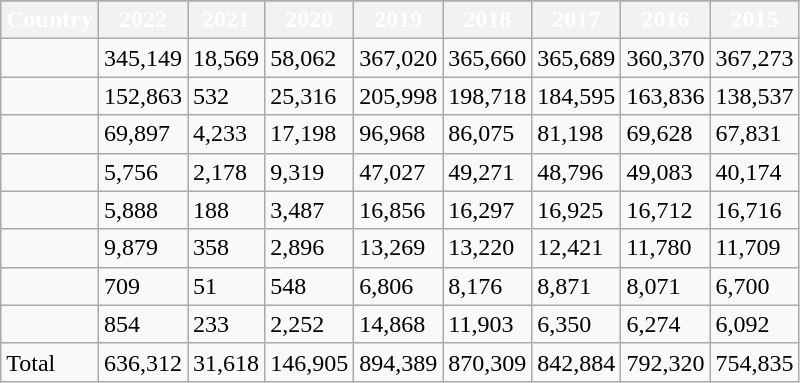<table class="wikitable sortable collapsible collapsed">
<tr>
</tr>
<tr style=color:white>
<th>Country</th>
<th>2022</th>
<th>2021</th>
<th>2020</th>
<th>2019</th>
<th>2018</th>
<th>2017</th>
<th>2016</th>
<th>2015</th>
</tr>
<tr>
<td></td>
<td>345,149</td>
<td>18,569</td>
<td>58,062</td>
<td>367,020</td>
<td>365,660</td>
<td>365,689</td>
<td>360,370</td>
<td>367,273</td>
</tr>
<tr>
<td></td>
<td>152,863</td>
<td>532</td>
<td>25,316</td>
<td>205,998</td>
<td>198,718</td>
<td>184,595</td>
<td>163,836</td>
<td>138,537</td>
</tr>
<tr>
<td></td>
<td>69,897</td>
<td>4,233</td>
<td>17,198</td>
<td>96,968</td>
<td>86,075</td>
<td>81,198</td>
<td>69,628</td>
<td>67,831</td>
</tr>
<tr>
<td></td>
<td>5,756</td>
<td>2,178</td>
<td>9,319</td>
<td>47,027</td>
<td>49,271</td>
<td>48,796</td>
<td>49,083</td>
<td>40,174</td>
</tr>
<tr>
<td></td>
<td>5,888</td>
<td>188</td>
<td>3,487</td>
<td>16,856</td>
<td>16,297</td>
<td>16,925</td>
<td>16,712</td>
<td>16,716</td>
</tr>
<tr>
<td></td>
<td>9,879</td>
<td>358</td>
<td>2,896</td>
<td>13,269</td>
<td>13,220</td>
<td>12,421</td>
<td>11,780</td>
<td>11,709</td>
</tr>
<tr>
<td></td>
<td>709</td>
<td>51</td>
<td>548</td>
<td>6,806</td>
<td>8,176</td>
<td>8,871</td>
<td>8,071</td>
<td>6,700</td>
</tr>
<tr>
<td></td>
<td>854</td>
<td>233</td>
<td>2,252</td>
<td>14,868</td>
<td>11,903</td>
<td>6,350</td>
<td>6,274</td>
<td>6,092</td>
</tr>
<tr>
<td>Total</td>
<td>636,312</td>
<td>31,618</td>
<td>146,905</td>
<td>894,389</td>
<td>870,309</td>
<td>842,884</td>
<td>792,320</td>
<td>754,835</td>
</tr>
</table>
